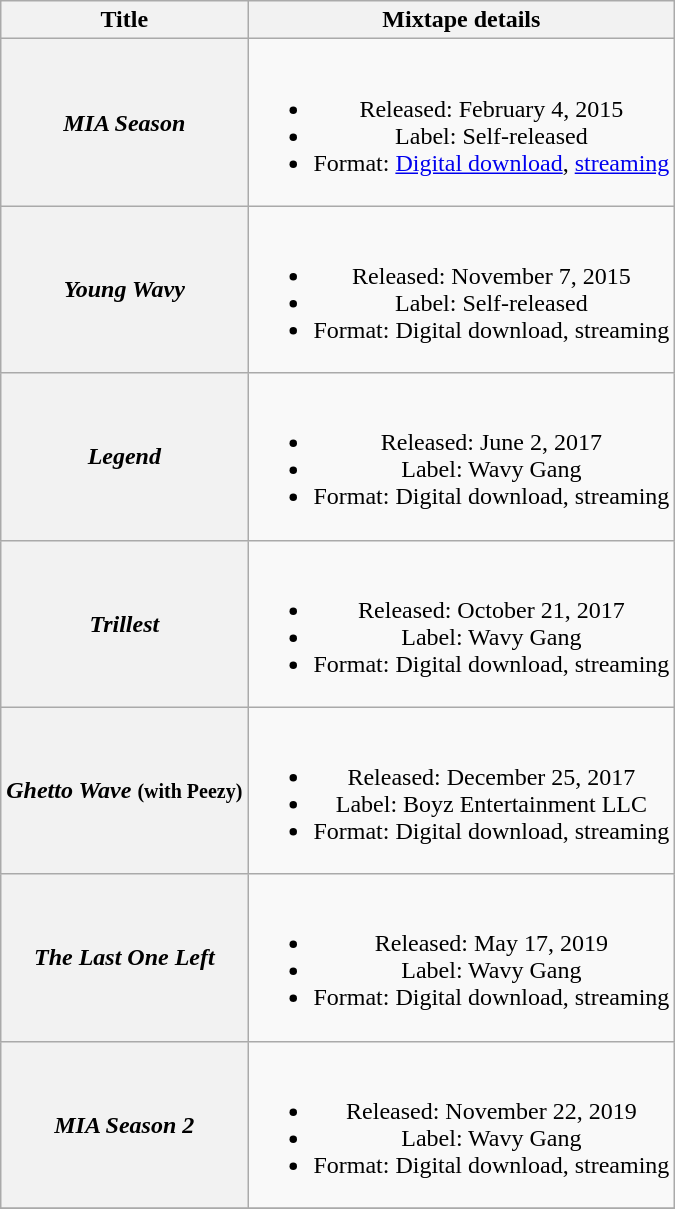<table class="wikitable plainrowheaders" style="text-align:center;">
<tr>
<th scope="col">Title</th>
<th scope="col">Mixtape details</th>
</tr>
<tr>
<th scope="row"><em>MIA Season</em></th>
<td><br><ul><li>Released: February 4, 2015</li><li>Label: Self-released</li><li>Format: <a href='#'>Digital download</a>, <a href='#'>streaming</a></li></ul></td>
</tr>
<tr>
<th scope="row"><em>Young Wavy</em></th>
<td><br><ul><li>Released: November 7, 2015</li><li>Label: Self-released</li><li>Format: Digital download, streaming</li></ul></td>
</tr>
<tr>
<th scope="row"><em>Legend</em></th>
<td><br><ul><li>Released: June 2, 2017</li><li>Label: Wavy Gang</li><li>Format: Digital download, streaming</li></ul></td>
</tr>
<tr>
<th scope="row"><em>Trillest</em></th>
<td><br><ul><li>Released: October 21, 2017</li><li>Label: Wavy Gang</li><li>Format: Digital download, streaming</li></ul></td>
</tr>
<tr>
<th scope="row"><em>Ghetto Wave</em> <small>(with Peezy)</small></th>
<td><br><ul><li>Released: December 25, 2017</li><li>Label: Boyz Entertainment LLC</li><li>Format: Digital download, streaming</li></ul></td>
</tr>
<tr>
<th scope="row"><em>The Last One Left</em></th>
<td><br><ul><li>Released: May 17, 2019</li><li>Label: Wavy Gang</li><li>Format: Digital download, streaming</li></ul></td>
</tr>
<tr>
<th scope="row"><em>MIA Season 2</em></th>
<td><br><ul><li>Released: November 22, 2019</li><li>Label: Wavy Gang</li><li>Format: Digital download, streaming</li></ul></td>
</tr>
<tr>
</tr>
</table>
